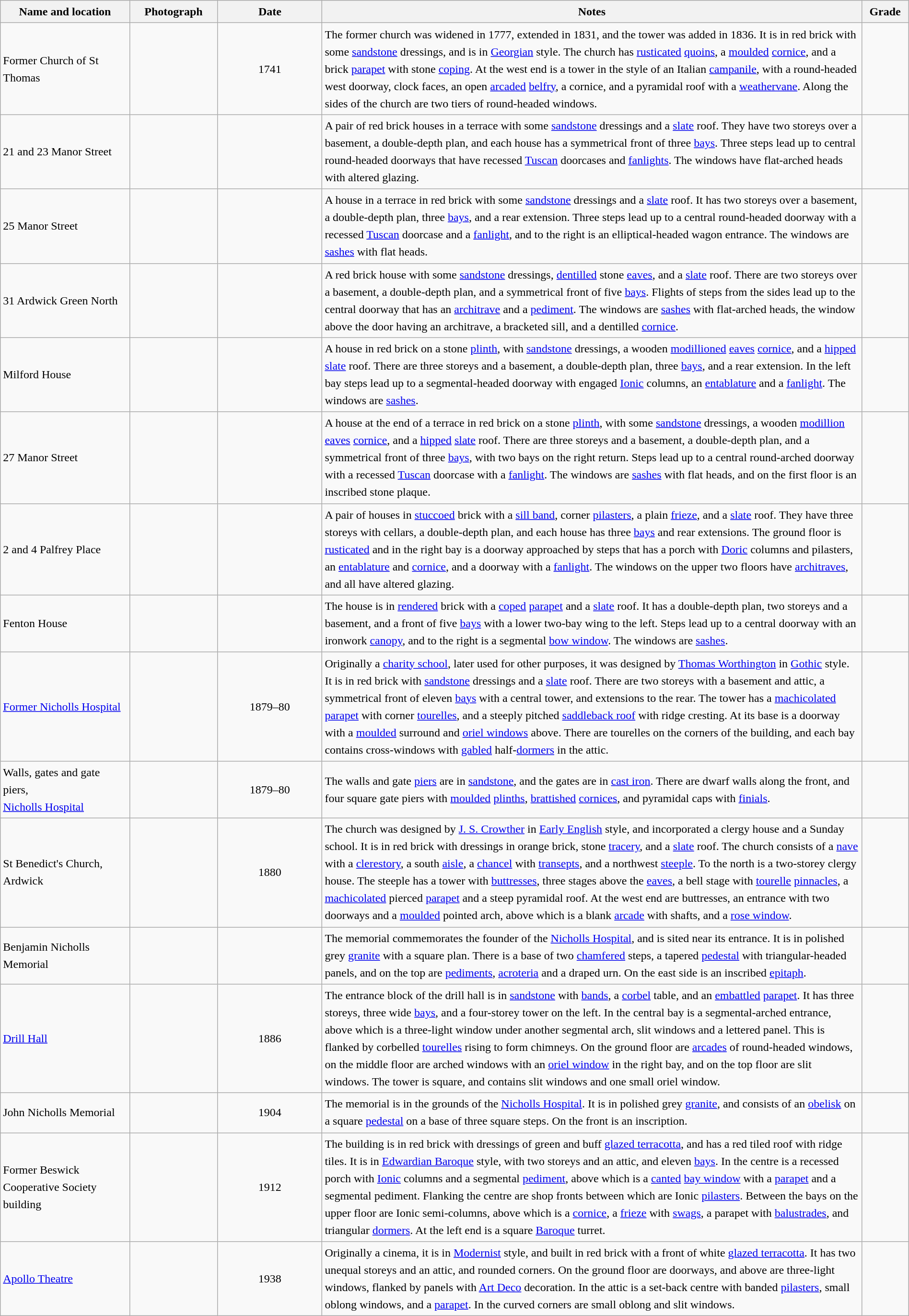<table class="wikitable sortable plainrowheaders" style="width:100%; border:0; text-align:left; line-height:150%;">
<tr>
<th scope="col" style="width:150px">Name and location</th>
<th scope="col" style="width:100px" class="unsortable">Photograph</th>
<th scope="col" style="width:120px">Date</th>
<th scope="col" style="width:650px" class="unsortable">Notes</th>
<th scope="col" style="width:50px">Grade</th>
</tr>
<tr>
<td>Former Church of St Thomas<br><small></small></td>
<td></td>
<td align="center">1741</td>
<td>The former church was widened in 1777, extended in 1831, and the tower was added in 1836. It is in red brick with some <a href='#'>sandstone</a> dressings, and is in <a href='#'>Georgian</a> style. The church has <a href='#'>rusticated</a> <a href='#'>quoins</a>, a <a href='#'>moulded</a> <a href='#'>cornice</a>, and a brick <a href='#'>parapet</a> with stone <a href='#'>coping</a>. At the west end is a tower in the style of an Italian <a href='#'>campanile</a>, with a round-headed west doorway, clock faces, an open <a href='#'>arcaded</a> <a href='#'>belfry</a>, a cornice, and a pyramidal roof with a <a href='#'>weathervane</a>. Along the sides of the church are two tiers of round-headed windows.</td>
<td align="center" ></td>
</tr>
<tr>
<td>21 and 23 Manor Street<br><small></small></td>
<td></td>
<td align="center"></td>
<td>A pair of red brick houses in a terrace with some <a href='#'>sandstone</a> dressings and a <a href='#'>slate</a> roof. They have two storeys over a basement, a double-depth plan, and each house has a symmetrical front of three <a href='#'>bays</a>. Three steps lead up to central round-headed doorways that have recessed <a href='#'>Tuscan</a> doorcases and <a href='#'>fanlights</a>. The windows have flat-arched heads with altered glazing.</td>
<td align="center" ></td>
</tr>
<tr>
<td>25 Manor Street<br><small></small></td>
<td></td>
<td align="center"></td>
<td>A house in a terrace in red brick with some <a href='#'>sandstone</a> dressings and a <a href='#'>slate</a> roof. It has two storeys over a basement, a double-depth plan, three <a href='#'>bays</a>, and a rear extension. Three steps lead up to a central round-headed doorway with a recessed <a href='#'>Tuscan</a> doorcase and a <a href='#'>fanlight</a>, and to the right is an elliptical-headed wagon entrance. The windows are <a href='#'>sashes</a> with flat heads.</td>
<td align="center" ></td>
</tr>
<tr>
<td>31 Ardwick Green North<br><small></small></td>
<td></td>
<td align="center"></td>
<td>A red brick house with some <a href='#'>sandstone</a> dressings, <a href='#'>dentilled</a> stone <a href='#'>eaves</a>, and a <a href='#'>slate</a> roof. There are two storeys over a basement, a double-depth plan, and a symmetrical front of five <a href='#'>bays</a>. Flights of steps from the sides lead up to the central doorway that has an <a href='#'>architrave</a> and a <a href='#'>pediment</a>. The windows are <a href='#'>sashes</a> with flat-arched heads, the window above the door having an architrave, a bracketed sill, and a dentilled <a href='#'>cornice</a>.</td>
<td align="center" ></td>
</tr>
<tr>
<td>Milford House<br><small></small></td>
<td></td>
<td align="center"></td>
<td>A house in red brick on a stone <a href='#'>plinth</a>, with <a href='#'>sandstone</a> dressings, a wooden <a href='#'>modillioned</a> <a href='#'>eaves</a> <a href='#'>cornice</a>, and a <a href='#'>hipped</a> <a href='#'>slate</a> roof. There are three storeys and a basement, a double-depth plan, three <a href='#'>bays</a>, and a rear extension. In the left bay steps lead up to a segmental-headed doorway with engaged <a href='#'>Ionic</a> columns, an <a href='#'>entablature</a> and a <a href='#'>fanlight</a>. The windows are <a href='#'>sashes</a>.</td>
<td align="center" ></td>
</tr>
<tr>
<td>27 Manor Street<br><small></small></td>
<td></td>
<td align="center"></td>
<td>A house at the end of a terrace in red brick on a stone <a href='#'>plinth</a>, with some <a href='#'>sandstone</a> dressings, a wooden <a href='#'>modillion</a> <a href='#'>eaves</a> <a href='#'>cornice</a>, and a <a href='#'>hipped</a> <a href='#'>slate</a> roof. There are three storeys and a basement, a double-depth plan, and a symmetrical front of three <a href='#'>bays</a>, with two bays on the right return. Steps lead up to a central round-arched doorway with a recessed <a href='#'>Tuscan</a> doorcase with a <a href='#'>fanlight</a>. The windows are <a href='#'>sashes</a> with flat heads, and on the first floor is an inscribed stone plaque.</td>
<td align="center" ></td>
</tr>
<tr>
<td>2 and 4 Palfrey Place<br><small></small></td>
<td></td>
<td align="center"></td>
<td>A pair of houses in <a href='#'>stuccoed</a> brick with a <a href='#'>sill band</a>, corner <a href='#'>pilasters</a>, a plain <a href='#'>frieze</a>, and a <a href='#'>slate</a> roof. They have three storeys with cellars, a double-depth plan, and each house has three <a href='#'>bays</a> and rear extensions. The ground floor is <a href='#'>rusticated</a> and in the right bay is a doorway approached by steps that has a porch with <a href='#'>Doric</a> columns and pilasters, an <a href='#'>entablature</a> and <a href='#'>cornice</a>, and a doorway with a <a href='#'>fanlight</a>. The windows on the upper two floors have <a href='#'>architraves</a>, and all have altered glazing.</td>
<td align="center" ></td>
</tr>
<tr>
<td>Fenton House<br><small></small></td>
<td></td>
<td align="center"></td>
<td>The house is in <a href='#'>rendered</a> brick with a <a href='#'>coped</a> <a href='#'>parapet</a> and a <a href='#'>slate</a> roof. It has a double-depth plan, two storeys and a basement, and a front of five <a href='#'>bays</a> with a lower two-bay wing to the left. Steps lead up to a central doorway with an ironwork <a href='#'>canopy</a>, and to the right is a segmental <a href='#'>bow window</a>. The windows are <a href='#'>sashes</a>.</td>
<td align="center" ></td>
</tr>
<tr>
<td><a href='#'>Former Nicholls Hospital</a><br><small></small></td>
<td></td>
<td align="center">1879–80</td>
<td>Originally a <a href='#'>charity school</a>, later used for other purposes, it was designed by <a href='#'>Thomas Worthington</a> in <a href='#'>Gothic</a> style. It is in red brick with <a href='#'>sandstone</a> dressings and a <a href='#'>slate</a> roof. There are two storeys with a basement and attic, a symmetrical front of eleven <a href='#'>bays</a> with a central tower, and extensions to the rear. The tower has a <a href='#'>machicolated</a> <a href='#'>parapet</a> with corner <a href='#'>tourelles</a>, and a steeply pitched <a href='#'>saddleback roof</a> with ridge cresting. At its base is a doorway with a <a href='#'>moulded</a> surround and <a href='#'>oriel windows</a> above. There are tourelles on the corners of the building, and each bay contains cross-windows with <a href='#'>gabled</a> half-<a href='#'>dormers</a> in the attic.</td>
<td align="center" ></td>
</tr>
<tr>
<td>Walls, gates and gate piers,<br><a href='#'>Nicholls Hospital</a><br><small></small></td>
<td></td>
<td align="center">1879–80</td>
<td>The walls and gate <a href='#'>piers</a> are in <a href='#'>sandstone</a>, and the gates are in <a href='#'>cast iron</a>. There are dwarf walls along the front, and four square gate piers with <a href='#'>moulded</a> <a href='#'>plinths</a>, <a href='#'>brattished</a> <a href='#'>cornices</a>, and pyramidal caps with <a href='#'>finials</a>.</td>
<td align="center" ></td>
</tr>
<tr>
<td>St Benedict's Church, Ardwick<br><small></small></td>
<td></td>
<td align="center">1880</td>
<td>The church was designed by <a href='#'>J. S. Crowther</a> in <a href='#'>Early English</a> style, and incorporated a clergy house and a Sunday school. It is in red brick with dressings in orange brick, stone <a href='#'>tracery</a>, and a <a href='#'>slate</a> roof. The church consists of a <a href='#'>nave</a> with a <a href='#'>clerestory</a>, a south <a href='#'>aisle</a>, a <a href='#'>chancel</a> with <a href='#'>transepts</a>, and a northwest <a href='#'>steeple</a>. To the north is a two-storey clergy house. The steeple has a tower with <a href='#'>buttresses</a>, three stages above the <a href='#'>eaves</a>, a bell stage with <a href='#'>tourelle</a> <a href='#'>pinnacles</a>, a <a href='#'>machicolated</a> pierced <a href='#'>parapet</a> and a steep pyramidal roof. At the west end are buttresses, an entrance with two doorways and a <a href='#'>moulded</a> pointed arch, above which is a blank <a href='#'>arcade</a> with shafts, and a <a href='#'>rose window</a>.</td>
<td align="center" ></td>
</tr>
<tr>
<td>Benjamin Nicholls Memorial<br><small></small></td>
<td></td>
<td align="center"></td>
<td>The memorial commemorates the founder of the <a href='#'>Nicholls Hospital</a>, and is sited near its entrance. It is in polished grey <a href='#'>granite</a> with a square plan. There is a base of two <a href='#'>chamfered</a> steps, a tapered <a href='#'>pedestal</a> with triangular-headed panels, and on the top are <a href='#'>pediments</a>, <a href='#'>acroteria</a> and a draped urn. On the east side is an inscribed <a href='#'>epitaph</a>.</td>
<td align="center" ></td>
</tr>
<tr>
<td><a href='#'>Drill Hall</a><br><small></small></td>
<td></td>
<td align="center">1886</td>
<td>The entrance block of the drill hall is in <a href='#'>sandstone</a> with <a href='#'>bands</a>, a <a href='#'>corbel</a> table, and an <a href='#'>embattled</a> <a href='#'>parapet</a>. It has three storeys, three wide <a href='#'>bays</a>, and a four-storey tower on the left. In the central bay is a segmental-arched entrance, above which is a three-light window under another segmental arch, slit windows and a lettered panel. This is flanked by corbelled <a href='#'>tourelles</a> rising to form chimneys. On the ground floor are <a href='#'>arcades</a> of round-headed windows, on the middle floor are arched windows with an <a href='#'>oriel window</a> in the right bay, and on the top floor are slit windows. The tower is square, and contains slit windows and one small oriel window.</td>
<td align="center" ></td>
</tr>
<tr>
<td>John Nicholls Memorial<br><small></small></td>
<td></td>
<td align="center">1904</td>
<td>The memorial is in the grounds of the <a href='#'>Nicholls Hospital</a>. It is in polished grey <a href='#'>granite</a>, and consists of an <a href='#'>obelisk</a> on a square <a href='#'>pedestal</a> on a base of three square steps. On the front is an inscription.</td>
<td align="center" ></td>
</tr>
<tr>
<td>Former Beswick Cooperative Society building<br><small></small></td>
<td></td>
<td align="center">1912</td>
<td>The building is in red brick with dressings of green and buff <a href='#'>glazed terracotta</a>, and has a red tiled roof with ridge tiles. It is in <a href='#'>Edwardian Baroque</a> style, with two storeys and an attic, and eleven <a href='#'>bays</a>. In the centre is a recessed porch with <a href='#'>Ionic</a> columns and a segmental <a href='#'>pediment</a>, above which is a <a href='#'>canted</a> <a href='#'>bay window</a> with a <a href='#'>parapet</a> and a segmental pediment. Flanking the centre are shop fronts between which are Ionic <a href='#'>pilasters</a>. Between the bays on the upper floor are Ionic semi-columns, above which is a <a href='#'>cornice</a>, a <a href='#'>frieze</a> with <a href='#'>swags</a>, a parapet with <a href='#'>balustrades</a>, and triangular <a href='#'>dormers</a>. At the left end is a square <a href='#'>Baroque</a> turret.</td>
<td align="center" ></td>
</tr>
<tr>
<td><a href='#'>Apollo Theatre</a><br><small></small></td>
<td></td>
<td align="center">1938</td>
<td>Originally a cinema, it is in <a href='#'>Modernist</a> style, and built in red brick with a front of white <a href='#'>glazed terracotta</a>. It has two unequal storeys and an attic, and rounded corners. On the ground floor are doorways, and above are three-light windows, flanked by panels with <a href='#'>Art Deco</a> decoration. In the attic is a set-back centre with banded <a href='#'>pilasters</a>, small oblong windows, and a <a href='#'>parapet</a>. In the curved corners are small oblong and slit windows.</td>
<td align="center" ></td>
</tr>
<tr>
</tr>
</table>
